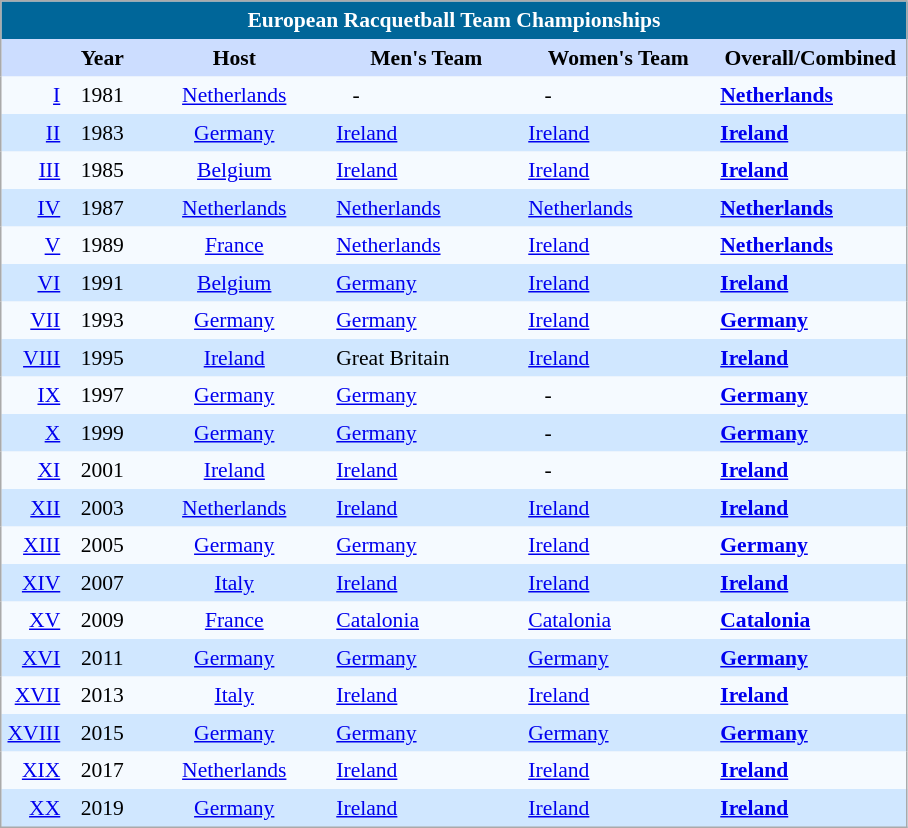<table cellpadding="4" cellspacing="0" style="background: #f9f9f9; border: 1px #aaa solid; border-collapse: collapse; font-size: 90%;">
<tr align=center bgcolor=#006699 style="color:white;">
<th width=100% colspan=6><strong>European Racquetball Team Championships</strong></th>
</tr>
<tr align=center bgcolor=#ccddff>
<th width=25></th>
<th width=40>Year</th>
<th width=120>Host</th>
<th width=120>Men's Team</th>
<th width=120>Women's Team</th>
<th width=120>Overall/Combined</th>
</tr>
<tr bgcolor=#F5FAFF>
<td align="right"><a href='#'>I</a></td>
<td align="center">1981</td>
<td align="center"><a href='#'>Netherlands</a></td>
<td>   -</td>
<td>   -</td>
<td> <strong><a href='#'>Netherlands</a></strong></td>
</tr>
<tr bgcolor=#D0E7FF>
<td align="right"><a href='#'>II</a></td>
<td align="center">1983</td>
<td align="center"><a href='#'>Germany</a></td>
<td> <a href='#'>Ireland</a></td>
<td> <a href='#'>Ireland</a></td>
<td> <strong><a href='#'>Ireland</a></strong></td>
</tr>
<tr bgcolor=#F5FAFF>
<td align="right"><a href='#'>III</a></td>
<td align="center">1985</td>
<td align="center"><a href='#'>Belgium</a></td>
<td> <a href='#'>Ireland</a></td>
<td> <a href='#'>Ireland</a></td>
<td> <strong><a href='#'>Ireland</a></strong></td>
</tr>
<tr bgcolor=#D0E7FF>
<td align="right"><a href='#'>IV</a></td>
<td align="center">1987</td>
<td align="center"><a href='#'>Netherlands</a></td>
<td> <a href='#'>Netherlands</a></td>
<td> <a href='#'>Netherlands</a></td>
<td> <strong><a href='#'>Netherlands</a></strong></td>
</tr>
<tr bgcolor=#F5FAFF>
<td align="right"><a href='#'>V</a></td>
<td align="center">1989</td>
<td align="center"><a href='#'>France</a></td>
<td> <a href='#'>Netherlands</a></td>
<td> <a href='#'>Ireland</a></td>
<td> <strong><a href='#'>Netherlands</a></strong></td>
</tr>
<tr bgcolor=#D0E7FF>
<td align="right"><a href='#'>VI</a></td>
<td align="center">1991</td>
<td align="center"><a href='#'>Belgium</a></td>
<td> <a href='#'>Germany</a></td>
<td> <a href='#'>Ireland</a></td>
<td> <strong><a href='#'>Ireland</a></strong></td>
</tr>
<tr bgcolor=#F5FAFF>
<td align="right"><a href='#'>VII</a></td>
<td align="center">1993</td>
<td align="center"><a href='#'>Germany</a></td>
<td> <a href='#'>Germany</a></td>
<td> <a href='#'>Ireland</a></td>
<td> <strong><a href='#'>Germany</a></strong></td>
</tr>
<tr bgcolor=#D0E7FF>
<td align="right"><a href='#'>VIII</a></td>
<td align="center">1995</td>
<td align="center"><a href='#'>Ireland</a></td>
<td> Great Britain</td>
<td> <a href='#'>Ireland</a></td>
<td> <strong><a href='#'>Ireland</a></strong></td>
</tr>
<tr bgcolor=#F5FAFF>
<td align="right"><a href='#'>IX</a></td>
<td align="center">1997</td>
<td align="center"><a href='#'>Germany</a></td>
<td> <a href='#'>Germany</a></td>
<td>   -</td>
<td> <strong><a href='#'>Germany</a></strong></td>
</tr>
<tr bgcolor=#D0E7FF>
<td align="right"><a href='#'>X</a></td>
<td align="center">1999</td>
<td align="center"><a href='#'>Germany</a></td>
<td> <a href='#'>Germany</a></td>
<td>   -</td>
<td> <strong><a href='#'>Germany</a></strong></td>
</tr>
<tr bgcolor=#F5FAFF>
<td align="right"><a href='#'>XI</a></td>
<td align="center">2001</td>
<td align="center"><a href='#'>Ireland</a></td>
<td> <a href='#'>Ireland</a></td>
<td>   -</td>
<td> <strong><a href='#'>Ireland</a></strong></td>
</tr>
<tr bgcolor=#D0E7FF>
<td align="right"><a href='#'>XII</a></td>
<td align="center">2003</td>
<td align="center"><a href='#'>Netherlands</a></td>
<td> <a href='#'>Ireland</a></td>
<td> <a href='#'>Ireland</a></td>
<td> <strong><a href='#'>Ireland</a></strong></td>
</tr>
<tr bgcolor=#F5FAFF>
<td align="right"><a href='#'>XIII</a></td>
<td align="center">2005</td>
<td align="center"><a href='#'>Germany</a></td>
<td> <a href='#'>Germany</a></td>
<td> <a href='#'>Ireland</a></td>
<td> <strong><a href='#'>Germany</a></strong></td>
</tr>
<tr bgcolor=#D0E7FF>
<td align="right"><a href='#'>XIV</a></td>
<td align="center">2007</td>
<td align="center"><a href='#'>Italy</a></td>
<td> <a href='#'>Ireland</a></td>
<td> <a href='#'>Ireland</a></td>
<td> <strong><a href='#'>Ireland</a></strong></td>
</tr>
<tr bgcolor=#F5FAFF>
<td align="right"><a href='#'>XV</a></td>
<td align="center">2009</td>
<td align="center"><a href='#'>France</a></td>
<td> <a href='#'>Catalonia</a></td>
<td> <a href='#'>Catalonia</a></td>
<td> <strong><a href='#'>Catalonia</a></strong></td>
</tr>
<tr bgcolor=#D0E7FF>
<td align="right"><a href='#'>XVI</a></td>
<td align="center">2011</td>
<td align="center"><a href='#'>Germany</a></td>
<td> <a href='#'>Germany</a></td>
<td> <a href='#'>Germany</a></td>
<td> <strong><a href='#'>Germany</a></strong></td>
</tr>
<tr bgcolor=#F5FAFF>
<td align="right"><a href='#'>XVII</a></td>
<td align="center">2013</td>
<td align="center"><a href='#'>Italy</a></td>
<td> <a href='#'>Ireland</a></td>
<td> <a href='#'>Ireland</a></td>
<td> <strong><a href='#'>Ireland</a></strong></td>
</tr>
<tr bgcolor=#D0E7FF>
<td align="right"><a href='#'>XVIII</a></td>
<td align="center">2015</td>
<td align="center"><a href='#'>Germany</a></td>
<td> <a href='#'>Germany</a></td>
<td> <a href='#'>Germany</a></td>
<td> <strong><a href='#'>Germany</a></strong></td>
</tr>
<tr bgcolor=#F5FAFF>
<td align="right"><a href='#'>XIX</a></td>
<td align="center">2017</td>
<td align="center"><a href='#'>Netherlands</a></td>
<td> <a href='#'>Ireland</a></td>
<td> <a href='#'>Ireland</a></td>
<td> <strong><a href='#'>Ireland</a></strong></td>
</tr>
<tr bgcolor=#D0E7FF>
<td align="right"><a href='#'>XX</a></td>
<td align="center">2019</td>
<td align="center"><a href='#'>Germany</a></td>
<td> <a href='#'>Ireland</a></td>
<td> <a href='#'>Ireland</a></td>
<td> <strong><a href='#'>Ireland</a></strong></td>
</tr>
</table>
